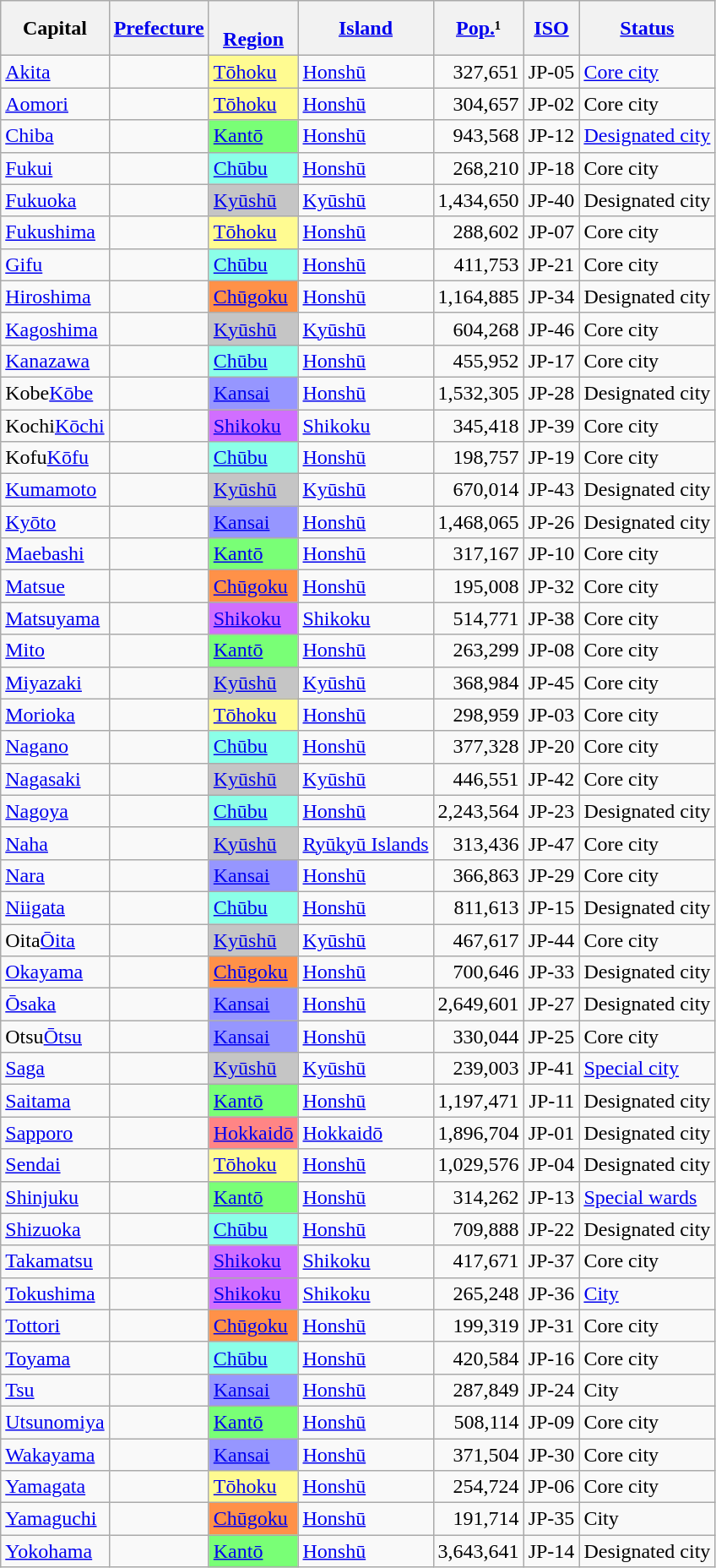<table class="wikitable sortable">
<tr>
<th>Capital</th>
<th><a href='#'>Prefecture</a></th>
<th><br><a href='#'>Region</a></th>
<th><a href='#'>Island</a></th>
<th><a href='#'>Pop.</a>¹</th>
<th><a href='#'>ISO</a></th>
<th><a href='#'>Status</a></th>
</tr>
<tr>
<td> <a href='#'>Akita</a></td>
<td></td>
<td bgcolor=#fffb91><a href='#'>Tōhoku</a></td>
<td><a href='#'>Honshū</a></td>
<td align="right">327,651</td>
<td align="right">JP-05</td>
<td><a href='#'>Core city</a></td>
</tr>
<tr>
<td> <a href='#'>Aomori</a></td>
<td></td>
<td bgcolor=#fffb91><a href='#'>Tōhoku</a></td>
<td><a href='#'>Honshū</a></td>
<td align="right">304,657</td>
<td align="right">JP-02</td>
<td>Core city</td>
</tr>
<tr>
<td> <a href='#'>Chiba</a></td>
<td></td>
<td bgcolor=#79ff76><a href='#'>Kantō</a></td>
<td><a href='#'>Honshū</a></td>
<td align="right">943,568</td>
<td align="right">JP-12</td>
<td><a href='#'>Designated city</a></td>
</tr>
<tr>
<td> <a href='#'>Fukui</a></td>
<td></td>
<td bgcolor=#8bffe8><a href='#'>Chūbu</a></td>
<td><a href='#'>Honshū</a></td>
<td align="right">268,210</td>
<td align="right">JP-18</td>
<td>Core city</td>
</tr>
<tr>
<td> <a href='#'>Fukuoka</a></td>
<td></td>
<td bgcolor=#c5c5c5><a href='#'>Kyūshū</a></td>
<td><a href='#'>Kyūshū</a></td>
<td align="right">1,434,650</td>
<td align="right">JP-40</td>
<td>Designated city</td>
</tr>
<tr>
<td> <a href='#'>Fukushima</a></td>
<td></td>
<td bgcolor=#fffb91><a href='#'>Tōhoku</a></td>
<td><a href='#'>Honshū</a></td>
<td align="right">288,602</td>
<td align="right">JP-07</td>
<td>Core city</td>
</tr>
<tr>
<td> <a href='#'>Gifu</a></td>
<td></td>
<td bgcolor=#8bffe8><a href='#'>Chūbu</a></td>
<td><a href='#'>Honshū</a></td>
<td align="right">411,753</td>
<td align="right">JP-21</td>
<td>Core city</td>
</tr>
<tr>
<td> <a href='#'>Hiroshima</a></td>
<td></td>
<td bgcolor=#ff9148><a href='#'>Chūgoku</a></td>
<td><a href='#'>Honshū</a></td>
<td align="right">1,164,885</td>
<td align="right">JP-34</td>
<td>Designated city</td>
</tr>
<tr>
<td> <a href='#'>Kagoshima</a></td>
<td></td>
<td bgcolor=#c5c5c5><a href='#'>Kyūshū</a></td>
<td><a href='#'>Kyūshū</a></td>
<td align="right">604,268</td>
<td align="right">JP-46</td>
<td>Core city</td>
</tr>
<tr>
<td> <a href='#'>Kanazawa</a></td>
<td></td>
<td bgcolor=#8bffe8><a href='#'>Chūbu</a></td>
<td><a href='#'>Honshū</a></td>
<td align="right">455,952</td>
<td align="right">JP-17</td>
<td>Core city</td>
</tr>
<tr>
<td> <span>Kobe</span><a href='#'>Kōbe</a></td>
<td></td>
<td bgcolor=#9696ff><a href='#'>Kansai</a></td>
<td><a href='#'>Honshū</a></td>
<td align="right">1,532,305</td>
<td align="right">JP-28</td>
<td>Designated city</td>
</tr>
<tr>
<td> <span>Kochi</span><a href='#'>Kōchi</a></td>
<td></td>
<td bgcolor=#d16eff><a href='#'>Shikoku</a></td>
<td><a href='#'>Shikoku</a></td>
<td align="right">345,418</td>
<td align="right">JP-39</td>
<td>Core city</td>
</tr>
<tr>
<td> <span>Kofu</span><a href='#'>Kōfu</a></td>
<td></td>
<td bgcolor=#8bffe8><a href='#'>Chūbu</a></td>
<td><a href='#'>Honshū</a></td>
<td align="right">198,757</td>
<td align="right">JP-19</td>
<td>Core city</td>
</tr>
<tr>
<td> <a href='#'>Kumamoto</a></td>
<td></td>
<td bgcolor=#c5c5c5><a href='#'>Kyūshū</a></td>
<td><a href='#'>Kyūshū</a></td>
<td align="right">670,014</td>
<td align="right">JP-43</td>
<td>Designated city</td>
</tr>
<tr>
<td> <a href='#'>Kyōto</a></td>
<td></td>
<td bgcolor=#9696ff><a href='#'>Kansai</a></td>
<td><a href='#'>Honshū</a></td>
<td align="right">1,468,065</td>
<td align="right">JP-26</td>
<td>Designated city</td>
</tr>
<tr>
<td> <a href='#'>Maebashi</a></td>
<td></td>
<td bgcolor=#79ff76><a href='#'>Kantō</a></td>
<td><a href='#'>Honshū</a></td>
<td align="right">317,167</td>
<td align="right">JP-10</td>
<td>Core city</td>
</tr>
<tr>
<td> <a href='#'>Matsue</a></td>
<td></td>
<td bgcolor=#ff9148><a href='#'>Chūgoku</a></td>
<td><a href='#'>Honshū</a></td>
<td align="right">195,008</td>
<td align="right">JP-32</td>
<td>Core city</td>
</tr>
<tr>
<td> <a href='#'>Matsuyama</a></td>
<td></td>
<td bgcolor=#d16eff><a href='#'>Shikoku</a></td>
<td><a href='#'>Shikoku</a></td>
<td align="right">514,771</td>
<td align="right">JP-38</td>
<td>Core city</td>
</tr>
<tr>
<td> <a href='#'>Mito</a></td>
<td></td>
<td bgcolor=#79ff76><a href='#'>Kantō</a></td>
<td><a href='#'>Honshū</a></td>
<td align="right">263,299</td>
<td align="right">JP-08</td>
<td>Core city</td>
</tr>
<tr>
<td> <a href='#'>Miyazaki</a></td>
<td></td>
<td bgcolor=#c5c5c5><a href='#'>Kyūshū</a></td>
<td><a href='#'>Kyūshū</a></td>
<td align="right">368,984</td>
<td align="right">JP-45</td>
<td>Core city</td>
</tr>
<tr>
<td> <a href='#'>Morioka</a></td>
<td></td>
<td bgcolor=#fffb91><a href='#'>Tōhoku</a></td>
<td><a href='#'>Honshū</a></td>
<td align="right">298,959</td>
<td align="right">JP-03</td>
<td>Core city</td>
</tr>
<tr>
<td> <a href='#'>Nagano</a></td>
<td></td>
<td bgcolor=#8bffe8><a href='#'>Chūbu</a></td>
<td><a href='#'>Honshū</a></td>
<td align="right">377,328</td>
<td align="right">JP-20</td>
<td>Core city</td>
</tr>
<tr>
<td> <a href='#'>Nagasaki</a></td>
<td></td>
<td bgcolor=#c5c5c5><a href='#'>Kyūshū</a></td>
<td><a href='#'>Kyūshū</a></td>
<td align="right">446,551</td>
<td align="right">JP-42</td>
<td>Core city</td>
</tr>
<tr>
<td> <a href='#'>Nagoya</a></td>
<td></td>
<td bgcolor=#8bffe8><a href='#'>Chūbu</a></td>
<td><a href='#'>Honshū</a></td>
<td align="right">2,243,564</td>
<td align="right">JP-23</td>
<td>Designated city</td>
</tr>
<tr>
<td> <a href='#'>Naha</a></td>
<td></td>
<td bgcolor=#c5c5c5><a href='#'>Kyūshū</a></td>
<td><a href='#'>Ryūkyū Islands</a></td>
<td align="right">313,436</td>
<td align="right">JP-47</td>
<td>Core city</td>
</tr>
<tr>
<td> <a href='#'>Nara</a></td>
<td></td>
<td bgcolor=#9696ff><a href='#'>Kansai</a></td>
<td><a href='#'>Honshū</a></td>
<td align="right">366,863</td>
<td align="right">JP-29</td>
<td>Core city</td>
</tr>
<tr>
<td> <a href='#'>Niigata</a></td>
<td></td>
<td bgcolor=#8bffe8><a href='#'>Chūbu</a></td>
<td><a href='#'>Honshū</a></td>
<td align="right">811,613</td>
<td align="right">JP-15</td>
<td>Designated city</td>
</tr>
<tr>
<td> <span>Oita</span><a href='#'>Ōita</a></td>
<td></td>
<td bgcolor=#c5c5c5><a href='#'>Kyūshū</a></td>
<td><a href='#'>Kyūshū</a></td>
<td align="right">467,617</td>
<td align="right">JP-44</td>
<td>Core city</td>
</tr>
<tr>
<td> <a href='#'>Okayama</a></td>
<td></td>
<td bgcolor=#ff9148><a href='#'>Chūgoku</a></td>
<td><a href='#'>Honshū</a></td>
<td align="right">700,646</td>
<td align="right">JP-33</td>
<td>Designated city</td>
</tr>
<tr>
<td> <a href='#'>Ōsaka</a></td>
<td></td>
<td bgcolor=#9696ff><a href='#'>Kansai</a></td>
<td><a href='#'>Honshū</a></td>
<td align="right">2,649,601</td>
<td align="right">JP-27</td>
<td>Designated city</td>
</tr>
<tr>
<td> <span>Otsu</span><a href='#'>Ōtsu</a></td>
<td></td>
<td bgcolor=#9696ff><a href='#'>Kansai</a></td>
<td><a href='#'>Honshū</a></td>
<td align="right">330,044</td>
<td align="right">JP-25</td>
<td>Core city</td>
</tr>
<tr>
<td> <a href='#'>Saga</a></td>
<td></td>
<td bgcolor=#c5c5c5><a href='#'>Kyūshū</a></td>
<td><a href='#'>Kyūshū</a></td>
<td align="right">239,003</td>
<td align="right">JP-41</td>
<td><a href='#'>Special city</a></td>
</tr>
<tr>
<td> <a href='#'>Saitama</a></td>
<td></td>
<td bgcolor=#79ff76><a href='#'>Kantō</a></td>
<td><a href='#'>Honshū</a></td>
<td align="right">1,197,471</td>
<td align="right">JP-11</td>
<td>Designated city</td>
</tr>
<tr>
<td> <a href='#'>Sapporo</a></td>
<td></td>
<td bgcolor=#ff8585><a href='#'>Hokkaidō</a></td>
<td><a href='#'>Hokkaidō</a></td>
<td align="right">1,896,704</td>
<td align="right">JP-01</td>
<td>Designated city</td>
</tr>
<tr>
<td> <a href='#'>Sendai</a></td>
<td></td>
<td bgcolor=#fffb91><a href='#'>Tōhoku</a></td>
<td><a href='#'>Honshū</a></td>
<td align="right">1,029,576</td>
<td align="right">JP-04</td>
<td>Designated city</td>
</tr>
<tr>
<td> <a href='#'>Shinjuku</a></td>
<td></td>
<td bgcolor=#79ff76><a href='#'>Kantō</a></td>
<td><a href='#'>Honshū</a></td>
<td align="right">314,262</td>
<td align="right">JP-13</td>
<td><a href='#'>Special wards</a></td>
</tr>
<tr>
<td> <a href='#'>Shizuoka</a></td>
<td></td>
<td bgcolor=#8bffe8><a href='#'>Chūbu</a></td>
<td><a href='#'>Honshū</a></td>
<td align="right">709,888</td>
<td align="right">JP-22</td>
<td>Designated city</td>
</tr>
<tr>
<td> <a href='#'>Takamatsu</a></td>
<td></td>
<td bgcolor=#d16eff><a href='#'>Shikoku</a></td>
<td><a href='#'>Shikoku</a></td>
<td align="right">417,671</td>
<td align="right">JP-37</td>
<td>Core city</td>
</tr>
<tr>
<td> <a href='#'>Tokushima</a></td>
<td></td>
<td bgcolor=#d16eff><a href='#'>Shikoku</a></td>
<td><a href='#'>Shikoku</a></td>
<td align="right">265,248</td>
<td align="right">JP-36</td>
<td><a href='#'>City</a></td>
</tr>
<tr>
<td> <a href='#'>Tottori</a></td>
<td></td>
<td bgcolor=#ff9148><a href='#'>Chūgoku</a></td>
<td><a href='#'>Honshū</a></td>
<td align="right">199,319</td>
<td align="right">JP-31</td>
<td>Core city</td>
</tr>
<tr>
<td> <a href='#'>Toyama</a></td>
<td></td>
<td bgcolor=#8bffe8><a href='#'>Chūbu</a></td>
<td><a href='#'>Honshū</a></td>
<td align="right">420,584</td>
<td align="right">JP-16</td>
<td>Core city</td>
</tr>
<tr>
<td> <a href='#'>Tsu</a></td>
<td></td>
<td bgcolor=#9696ff><a href='#'>Kansai</a></td>
<td><a href='#'>Honshū</a></td>
<td align="right">287,849</td>
<td align="right">JP-24</td>
<td>City</td>
</tr>
<tr>
<td> <a href='#'>Utsunomiya</a></td>
<td></td>
<td bgcolor=#79ff76><a href='#'>Kantō</a></td>
<td><a href='#'>Honshū</a></td>
<td align="right">508,114</td>
<td align="right">JP-09</td>
<td>Core city</td>
</tr>
<tr>
<td> <a href='#'>Wakayama</a></td>
<td></td>
<td bgcolor=#9696ff><a href='#'>Kansai</a></td>
<td><a href='#'>Honshū</a></td>
<td align="right">371,504</td>
<td align="right">JP-30</td>
<td>Core city</td>
</tr>
<tr>
<td> <a href='#'>Yamagata</a></td>
<td></td>
<td bgcolor=#fffb91><a href='#'>Tōhoku</a></td>
<td><a href='#'>Honshū</a></td>
<td align="right">254,724</td>
<td align="right">JP-06</td>
<td>Core city</td>
</tr>
<tr>
<td> <a href='#'>Yamaguchi</a></td>
<td></td>
<td bgcolor=#ff9148><a href='#'>Chūgoku</a></td>
<td><a href='#'>Honshū</a></td>
<td align="right">191,714</td>
<td align="right">JP-35</td>
<td>City</td>
</tr>
<tr>
<td> <a href='#'>Yokohama</a></td>
<td></td>
<td bgcolor=#79ff76><a href='#'>Kantō</a></td>
<td><a href='#'>Honshū</a></td>
<td align="right">3,643,641</td>
<td align="right">JP-14</td>
<td>Designated city</td>
</tr>
</table>
